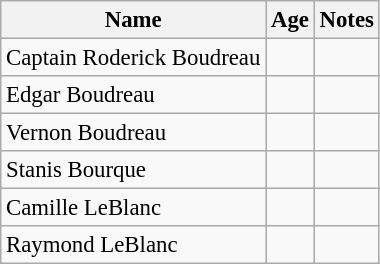<table class="wikitable" style="font-size: 95%;">
<tr>
<th>Name</th>
<th>Age</th>
<th>Notes</th>
</tr>
<tr>
<td>Captain Roderick Boudreau</td>
<td></td>
<td></td>
</tr>
<tr>
<td>Edgar Boudreau</td>
<td></td>
<td></td>
</tr>
<tr>
<td>Vernon Boudreau</td>
<td></td>
<td></td>
</tr>
<tr>
<td>Stanis Bourque</td>
<td></td>
<td></td>
</tr>
<tr>
<td>Camille LeBlanc</td>
<td></td>
<td></td>
</tr>
<tr>
<td>Raymond LeBlanc</td>
<td></td>
<td></td>
</tr>
</table>
